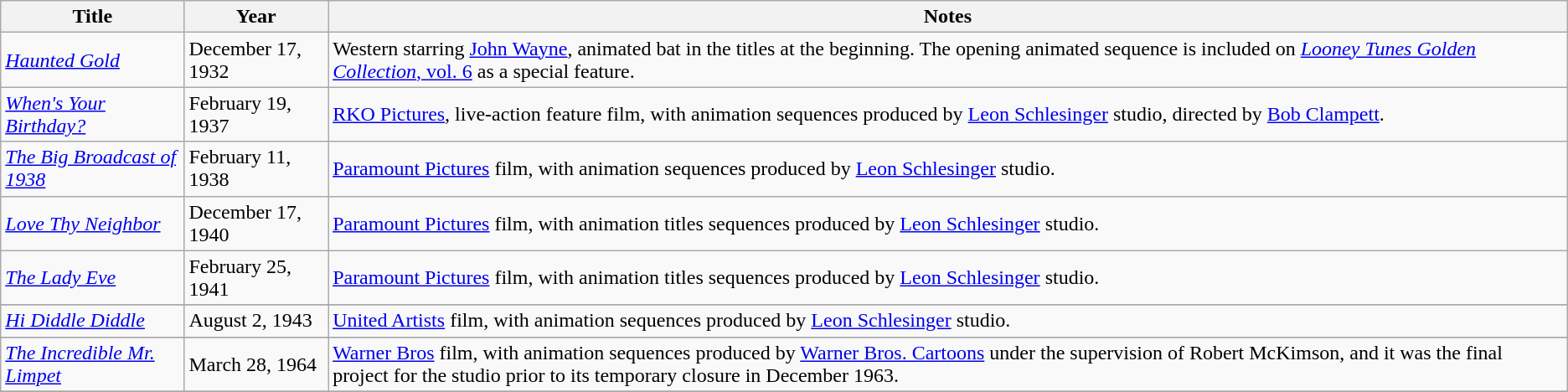<table class="wikitable sortable">
<tr>
<th>Title</th>
<th>Year</th>
<th>Notes</th>
</tr>
<tr>
<td><em><a href='#'>Haunted Gold</a></em></td>
<td>December 17, 1932</td>
<td>Western starring <a href='#'>John Wayne</a>, animated bat  in the titles at the beginning. The opening animated sequence is included on <a href='#'><em>Looney Tunes Golden Collection</em>, vol. 6</a> as a special feature.</td>
</tr>
<tr>
<td><em><a href='#'>When's Your Birthday?</a></em></td>
<td>February 19, 1937</td>
<td><a href='#'>RKO Pictures</a>, live-action feature film, with animation sequences produced by <a href='#'>Leon Schlesinger</a> studio, directed by <a href='#'>Bob Clampett</a>.</td>
</tr>
<tr>
<td><em><a href='#'>The Big Broadcast of 1938</a></em></td>
<td>February 11, 1938</td>
<td><a href='#'>Paramount Pictures</a> film, with animation sequences produced by <a href='#'>Leon Schlesinger</a> studio.</td>
</tr>
<tr>
<td><em><a href='#'>Love Thy Neighbor</a></em></td>
<td>December 17, 1940</td>
<td><a href='#'>Paramount Pictures</a> film, with animation titles sequences produced by <a href='#'>Leon Schlesinger</a> studio.</td>
</tr>
<tr>
<td><em><a href='#'>The Lady Eve</a></em></td>
<td>February 25, 1941</td>
<td><a href='#'>Paramount Pictures</a> film, with animation titles sequences produced by <a href='#'>Leon Schlesinger</a> studio.</td>
</tr>
<tr>
</tr>
<tr>
<td><em><a href='#'>Hi Diddle Diddle</a></em></td>
<td>August 2, 1943</td>
<td><a href='#'>United Artists</a> film, with animation sequences produced by <a href='#'>Leon Schlesinger</a> studio.</td>
</tr>
<tr>
</tr>
<tr>
<td><em><a href='#'>The Incredible Mr. Limpet</a></em></td>
<td>March 28, 1964</td>
<td><a href='#'>Warner Bros</a> film, with animation sequences produced by <a href='#'>Warner Bros. Cartoons</a> under the supervision of Robert McKimson, and it was the final project for the studio prior to its temporary closure in December 1963.</td>
</tr>
<tr>
</tr>
</table>
